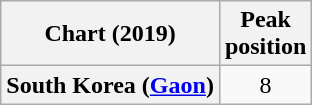<table class="wikitable plainrowheaders" style="text-align:center;">
<tr>
<th scope="col">Chart (2019)</th>
<th scope="col">Peak<br>position</th>
</tr>
<tr>
<th scope="row">South Korea (<a href='#'>Gaon</a>)</th>
<td>8</td>
</tr>
</table>
